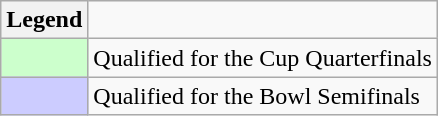<table class="wikitable">
<tr>
<th>Legend</th>
</tr>
<tr>
<td bgcolor="ccffcc"></td>
<td>Qualified for the Cup Quarterfinals</td>
</tr>
<tr>
<td bgcolor="ccccff"></td>
<td>Qualified for the Bowl Semifinals</td>
</tr>
</table>
